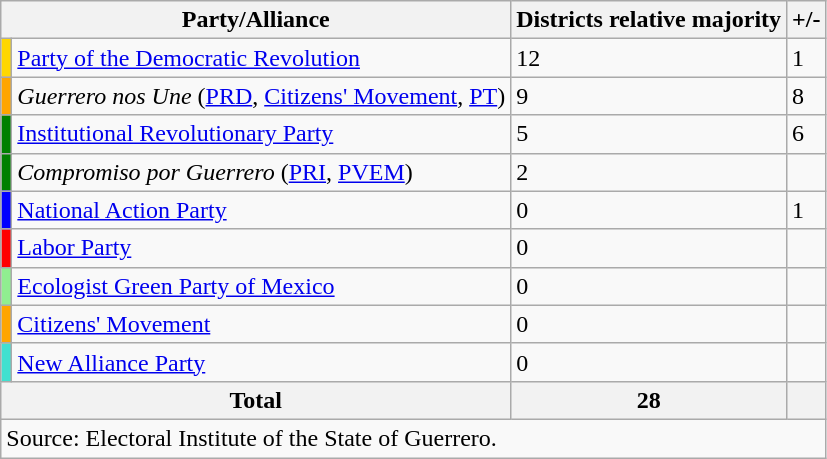<table class="wikitable">
<tr>
<th colspan="2">Party/Alliance</th>
<th>Districts relative majority</th>
<th>+/-</th>
</tr>
<tr>
<td bgcolor="gold"></td>
<td><a href='#'>Party of the Democratic Revolution</a></td>
<td>12</td>
<td>1</td>
</tr>
<tr>
<td bgcolor="orange"></td>
<td><em>Guerrero nos Une</em> (<a href='#'>PRD</a>, <a href='#'>Citizens' Movement</a>, <a href='#'>PT</a>)</td>
<td>9</td>
<td>8</td>
</tr>
<tr>
<td bgcolor="green"></td>
<td><a href='#'>Institutional Revolutionary Party</a></td>
<td>5</td>
<td>6</td>
</tr>
<tr>
<td bgcolor="green"></td>
<td><em>Compromiso por Guerrero</em> (<a href='#'>PRI</a>, <a href='#'>PVEM</a>)</td>
<td>2</td>
<td></td>
</tr>
<tr>
<td bgcolor="blue"></td>
<td><a href='#'>National Action Party</a></td>
<td>0</td>
<td>1</td>
</tr>
<tr>
<td bgcolor="red"></td>
<td><a href='#'>Labor Party</a></td>
<td>0</td>
<td></td>
</tr>
<tr>
<td bgcolor="lightgreen"></td>
<td><a href='#'>Ecologist Green Party of Mexico</a></td>
<td>0</td>
<td></td>
</tr>
<tr>
<td bgcolor="orange"></td>
<td><a href='#'>Citizens' Movement</a></td>
<td>0</td>
<td></td>
</tr>
<tr>
<td bgcolor="turquoise"></td>
<td><a href='#'>New Alliance Party</a></td>
<td>0</td>
<td></td>
</tr>
<tr>
<th colspan="2">Total</th>
<th>28</th>
<th></th>
</tr>
<tr>
<td colspan="4">Source: Electoral Institute of the State of Guerrero.</td>
</tr>
</table>
